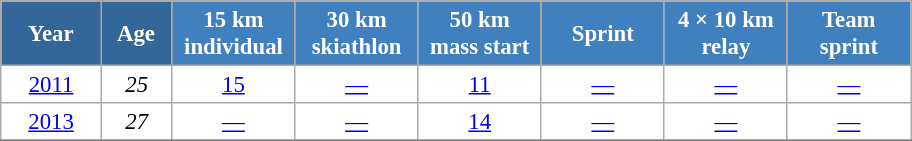<table class="wikitable" style="font-size:95%; text-align:center; border:grey solid 1px; border-collapse:collapse; background:#ffffff;">
<tr>
<th style="background-color:#369; color:white; width:60px;"> Year </th>
<th style="background-color:#369; color:white; width:40px;"> Age </th>
<th style="background-color:#4180be; color:white; width:75px;"> 15 km <br> individual </th>
<th style="background-color:#4180be; color:white; width:75px;"> 30 km <br> skiathlon </th>
<th style="background-color:#4180be; color:white; width:75px;"> 50 km <br> mass start </th>
<th style="background-color:#4180be; color:white; width:75px;"> Sprint </th>
<th style="background-color:#4180be; color:white; width:75px;"> 4 × 10 km <br> relay </th>
<th style="background-color:#4180be; color:white; width:75px;"> Team <br> sprint </th>
</tr>
<tr>
<td><a href='#'>2011</a></td>
<td><em>25</em></td>
<td><a href='#'>15</a></td>
<td><a href='#'>—</a></td>
<td><a href='#'>11</a></td>
<td><a href='#'>—</a></td>
<td><a href='#'>—</a></td>
<td><a href='#'>—</a></td>
</tr>
<tr>
<td><a href='#'>2013</a></td>
<td><em>27</em></td>
<td><a href='#'>—</a></td>
<td><a href='#'>—</a></td>
<td><a href='#'>14</a></td>
<td><a href='#'>—</a></td>
<td><a href='#'>—</a></td>
<td><a href='#'>—</a></td>
</tr>
<tr>
</tr>
</table>
